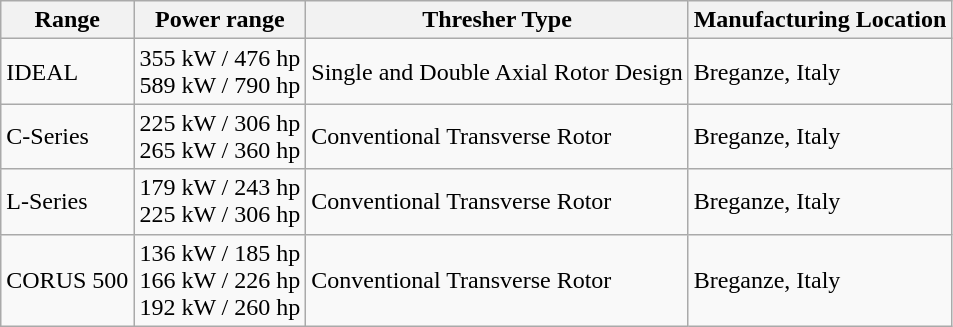<table class="wikitable">
<tr>
<th>Range</th>
<th>Power range</th>
<th>Thresher Type</th>
<th>Manufacturing Location</th>
</tr>
<tr>
<td>IDEAL</td>
<td>355 kW / 476 hp<br>589 kW / 790 hp</td>
<td>Single and Double Axial Rotor Design</td>
<td>Breganze, Italy</td>
</tr>
<tr>
<td>C-Series</td>
<td>225 kW / 306 hp<br>265 kW / 360 hp</td>
<td>Conventional Transverse Rotor</td>
<td>Breganze, Italy</td>
</tr>
<tr>
<td>L-Series</td>
<td>179 kW / 243 hp<br>225 kW / 306 hp</td>
<td>Conventional Transverse Rotor</td>
<td>Breganze, Italy</td>
</tr>
<tr>
<td>CORUS 500</td>
<td>136 kW / 185 hp<br>166 kW / 226 hp<br>192 kW / 260 hp</td>
<td>Conventional Transverse Rotor</td>
<td>Breganze, Italy</td>
</tr>
</table>
